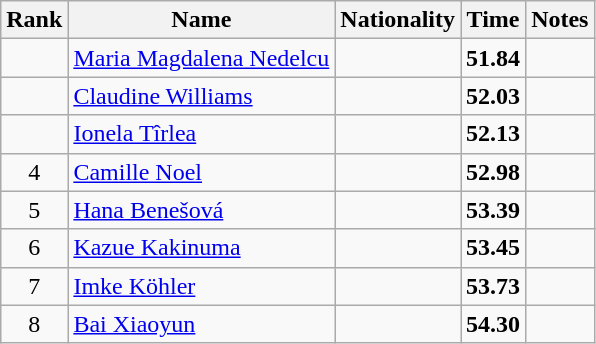<table class="wikitable sortable" style="text-align:center">
<tr>
<th>Rank</th>
<th>Name</th>
<th>Nationality</th>
<th>Time</th>
<th>Notes</th>
</tr>
<tr>
<td></td>
<td align=left><a href='#'>Maria Magdalena Nedelcu</a></td>
<td align=left></td>
<td><strong>51.84</strong></td>
<td></td>
</tr>
<tr>
<td></td>
<td align=left><a href='#'>Claudine Williams</a></td>
<td align=left></td>
<td><strong>52.03</strong></td>
<td></td>
</tr>
<tr>
<td></td>
<td align=left><a href='#'>Ionela Tîrlea</a></td>
<td align=left></td>
<td><strong>52.13</strong></td>
<td></td>
</tr>
<tr>
<td>4</td>
<td align=left><a href='#'>Camille Noel</a></td>
<td align=left></td>
<td><strong>52.98</strong></td>
<td></td>
</tr>
<tr>
<td>5</td>
<td align=left><a href='#'>Hana Benešová</a></td>
<td align=left></td>
<td><strong>53.39</strong></td>
<td></td>
</tr>
<tr>
<td>6</td>
<td align=left><a href='#'>Kazue Kakinuma</a></td>
<td align=left></td>
<td><strong>53.45</strong></td>
<td></td>
</tr>
<tr>
<td>7</td>
<td align=left><a href='#'>Imke Köhler</a></td>
<td align=left></td>
<td><strong>53.73</strong></td>
<td></td>
</tr>
<tr>
<td>8</td>
<td align=left><a href='#'>Bai Xiaoyun</a></td>
<td align=left></td>
<td><strong>54.30</strong></td>
<td></td>
</tr>
</table>
